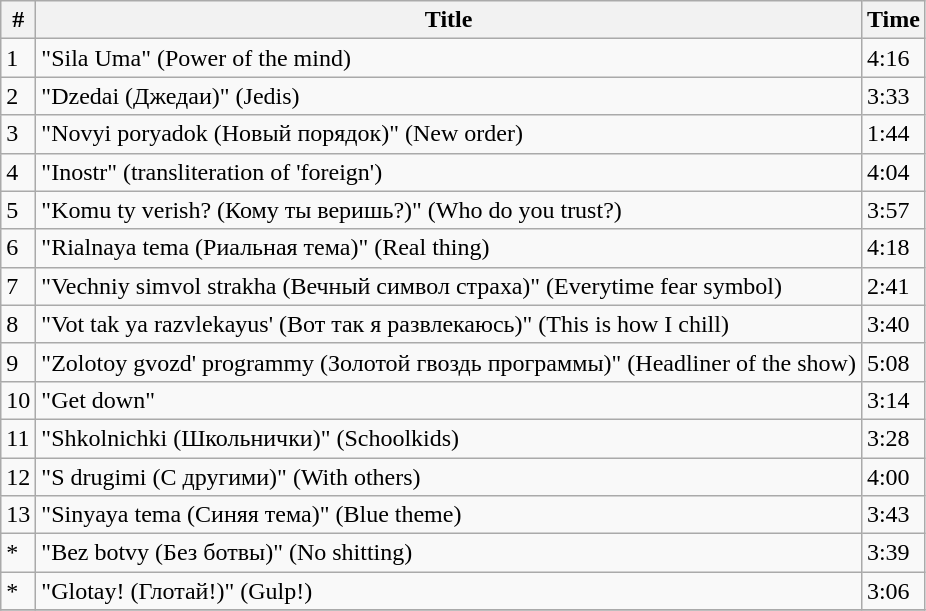<table class="wikitable">
<tr>
<th align="center">#</th>
<th align="center">Title</th>
<th align="center">Time</th>
</tr>
<tr>
<td>1</td>
<td>"Sila Uma" (Power of the mind)</td>
<td>4:16</td>
</tr>
<tr>
<td>2</td>
<td>"Dzedai (Джедаи)" (Jedis)</td>
<td>3:33</td>
</tr>
<tr>
<td>3</td>
<td>"Novyi poryadok (Новый порядок)" (New order)</td>
<td>1:44</td>
</tr>
<tr>
<td>4</td>
<td>"Inostr" (transliteration of 'foreign')</td>
<td>4:04</td>
</tr>
<tr>
<td>5</td>
<td>"Komu ty verish? (Кому ты веришь?)" (Who do you trust?)</td>
<td>3:57</td>
</tr>
<tr>
<td>6</td>
<td>"Rialnaya tema (Риальная тема)" (Real thing)</td>
<td>4:18</td>
</tr>
<tr>
<td>7</td>
<td>"Vechniy simvol strakha (Вечный символ страха)" (Everytime fear symbol)</td>
<td>2:41</td>
</tr>
<tr>
<td>8</td>
<td>"Vot tak ya razvlekayus' (Вот так я развлекаюсь)" (This is how I chill)</td>
<td>3:40</td>
</tr>
<tr>
<td>9</td>
<td>"Zolotoy gvozd' programmy (Золотой гвоздь программы)" (Headliner of the show)</td>
<td>5:08</td>
</tr>
<tr>
<td>10</td>
<td>"Get down"</td>
<td>3:14</td>
</tr>
<tr>
<td>11</td>
<td>"Shkolnichki (Школьнички)" (Schoolkids)</td>
<td>3:28</td>
</tr>
<tr>
<td>12</td>
<td>"S drugimi (С другими)" (With others)</td>
<td>4:00</td>
</tr>
<tr>
<td>13</td>
<td>"Sinyaya tema (Синяя тема)" (Blue theme)</td>
<td>3:43</td>
</tr>
<tr>
<td>*</td>
<td>"Bez botvy (Без ботвы)" (No shitting)</td>
<td>3:39</td>
</tr>
<tr>
<td>*</td>
<td>"Glotay! (Глотай!)" (Gulp!)</td>
<td>3:06</td>
</tr>
<tr>
</tr>
</table>
